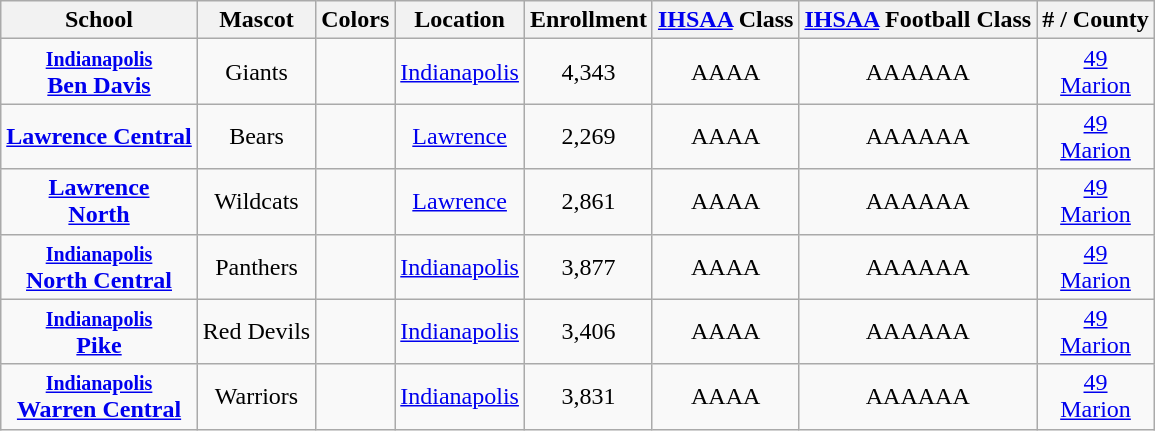<table class="wikitable" style="text-align:center;">
<tr>
<th>School</th>
<th>Mascot</th>
<th>Colors</th>
<th>Location</th>
<th>Enrollment</th>
<th><a href='#'>IHSAA</a> Class</th>
<th><a href='#'>IHSAA</a> Football Class</th>
<th># / County</th>
</tr>
<tr>
<td><strong><a href='#'><small>Indianapolis</small> <br> Ben Davis</a></strong></td>
<td>Giants</td>
<td> </td>
<td><a href='#'>Indianapolis</a></td>
<td>4,343</td>
<td>AAAA</td>
<td>AAAAAA</td>
<td><a href='#'>49 <br> Marion</a></td>
</tr>
<tr>
<td><strong><a href='#'>Lawrence Central</a></strong></td>
<td>Bears</td>
<td> </td>
<td><a href='#'>Lawrence</a></td>
<td>2,269</td>
<td>AAAA</td>
<td>AAAAAA</td>
<td><a href='#'>49</a><br><a href='#'>Marion</a></td>
</tr>
<tr>
<td><strong><a href='#'>Lawrence <br> North</a></strong></td>
<td>Wildcats</td>
<td>  </td>
<td><a href='#'>Lawrence</a></td>
<td>2,861</td>
<td>AAAA</td>
<td>AAAAAA</td>
<td><a href='#'>49 <br> Marion</a></td>
</tr>
<tr>
<td><strong><a href='#'><small>Indianapolis</small> <br> North Central</a></strong></td>
<td>Panthers</td>
<td>  </td>
<td><a href='#'>Indianapolis</a></td>
<td>3,877</td>
<td>AAAA</td>
<td>AAAAAA</td>
<td><a href='#'>49 <br> Marion</a></td>
</tr>
<tr>
<td><small><strong><a href='#'>Indianapolis</a></strong></small><br><strong><a href='#'>Pike</a></strong></td>
<td>Red Devils</td>
<td> </td>
<td><a href='#'>Indianapolis</a></td>
<td>3,406</td>
<td>AAAA</td>
<td>AAAAAA</td>
<td><a href='#'>49</a><br><a href='#'>Marion</a></td>
</tr>
<tr>
<td><strong><a href='#'><small>Indianapolis</small> <br> Warren Central</a></strong></td>
<td>Warriors</td>
<td>  </td>
<td><a href='#'>Indianapolis</a></td>
<td>3,831</td>
<td>AAAA</td>
<td>AAAAAA</td>
<td><a href='#'>49 <br> Marion</a></td>
</tr>
</table>
